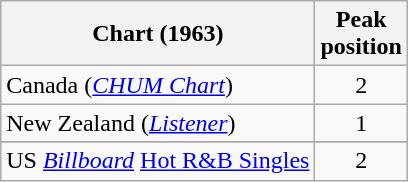<table class="wikitable sortable">
<tr>
<th>Chart (1963)</th>
<th>Peak<br>position</th>
</tr>
<tr>
<td>Canada (<em><a href='#'>CHUM Chart</a></em>)</td>
<td style="text-align:center;">2</td>
</tr>
<tr>
<td>New Zealand (<em><a href='#'>Listener</a></em>)</td>
<td style="text-align:center;">1</td>
</tr>
<tr>
</tr>
<tr>
</tr>
<tr>
<td>US <em><a href='#'>Billboard</a></em> <a href='#'>Hot R&B Singles</a></td>
<td style="text-align:center;">2</td>
</tr>
</table>
